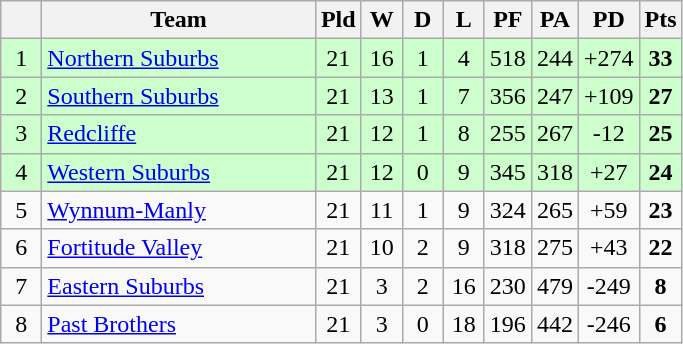<table class="wikitable" style="text-align:center;">
<tr>
<th width="20"></th>
<th width="175">Team</th>
<th width="20">Pld</th>
<th width="20">W</th>
<th width="20">D</th>
<th width="20">L</th>
<th width="20">PF</th>
<th width="20">PA</th>
<th width="20">PD</th>
<th width="20">Pts</th>
</tr>
<tr style="background: #ccffcc;">
<td>1</td>
<td style="text-align:left;"> <a href='#'>Northern Suburbs</a></td>
<td>21</td>
<td>16</td>
<td>1</td>
<td>4</td>
<td>518</td>
<td>244</td>
<td>+274</td>
<td><strong>33</strong></td>
</tr>
<tr style="background: #ccffcc;">
<td>2</td>
<td style="text-align:left;"> <a href='#'>Southern Suburbs</a></td>
<td>21</td>
<td>13</td>
<td>1</td>
<td>7</td>
<td>356</td>
<td>247</td>
<td>+109</td>
<td><strong>27</strong></td>
</tr>
<tr style="background: #ccffcc;">
<td>3</td>
<td style="text-align:left;"> <a href='#'>Redcliffe</a></td>
<td>21</td>
<td>12</td>
<td>1</td>
<td>8</td>
<td>255</td>
<td>267</td>
<td>-12</td>
<td><strong>25</strong></td>
</tr>
<tr style="background: #ccffcc;">
<td>4</td>
<td style="text-align:left;"> <a href='#'>Western Suburbs</a></td>
<td>21</td>
<td>12</td>
<td>0</td>
<td>9</td>
<td>345</td>
<td>318</td>
<td>+27</td>
<td><strong>24</strong></td>
</tr>
<tr>
<td>5</td>
<td style="text-align:left;"> <a href='#'>Wynnum-Manly</a></td>
<td>21</td>
<td>11</td>
<td>1</td>
<td>9</td>
<td>324</td>
<td>265</td>
<td>+59</td>
<td><strong>23</strong></td>
</tr>
<tr>
<td>6</td>
<td style="text-align:left;"> <a href='#'>Fortitude Valley</a></td>
<td>21</td>
<td>10</td>
<td>2</td>
<td>9</td>
<td>318</td>
<td>275</td>
<td>+43</td>
<td><strong>22</strong></td>
</tr>
<tr>
<td>7</td>
<td style="text-align:left;"> <a href='#'>Eastern Suburbs</a></td>
<td>21</td>
<td>3</td>
<td>2</td>
<td>16</td>
<td>230</td>
<td>479</td>
<td>-249</td>
<td><strong>8</strong></td>
</tr>
<tr>
<td>8</td>
<td style="text-align:left;"> <a href='#'>Past Brothers</a></td>
<td>21</td>
<td>3</td>
<td>0</td>
<td>18</td>
<td>196</td>
<td>442</td>
<td>-246</td>
<td><strong>6</strong></td>
</tr>
</table>
